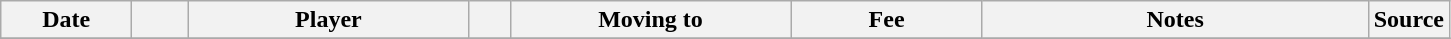<table class="wikitable sortable">
<tr>
<th style="width:80px;">Date</th>
<th style="width:30px;"></th>
<th style="width:180px;">Player</th>
<th style="width:20px;"></th>
<th style="width:180px;">Moving to</th>
<th style="width:120px;" class="unsortable">Fee</th>
<th style="width:250px;" class="unsortable">Notes</th>
<th style="width:20px;">Source</th>
</tr>
<tr>
</tr>
</table>
